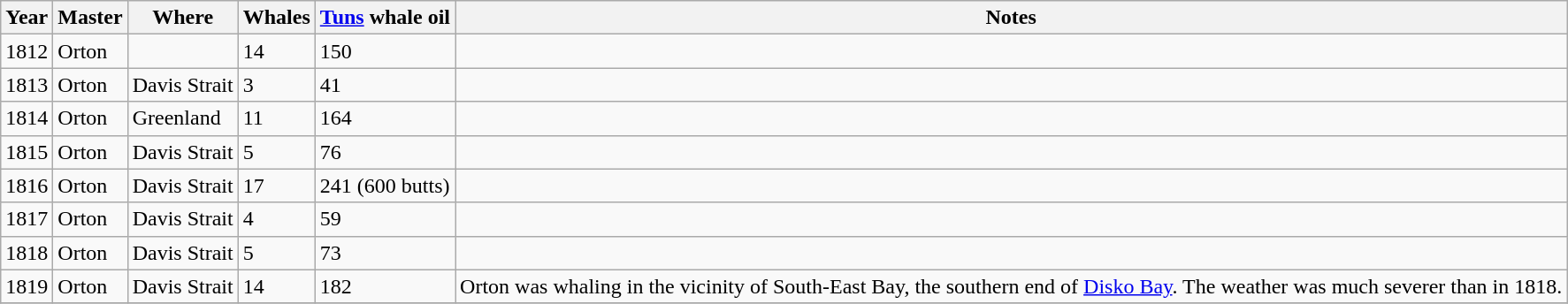<table class="sortable wikitable">
<tr>
<th>Year</th>
<th>Master</th>
<th>Where</th>
<th>Whales</th>
<th><a href='#'>Tuns</a> whale oil</th>
<th>Notes</th>
</tr>
<tr>
<td>1812</td>
<td>Orton</td>
<td></td>
<td>14</td>
<td>150</td>
<td></td>
</tr>
<tr>
<td>1813</td>
<td>Orton</td>
<td>Davis Strait</td>
<td>3</td>
<td>41</td>
<td></td>
</tr>
<tr>
<td>1814</td>
<td>Orton</td>
<td>Greenland</td>
<td>11</td>
<td>164</td>
<td></td>
</tr>
<tr>
<td>1815</td>
<td>Orton</td>
<td>Davis Strait</td>
<td>5</td>
<td>76</td>
<td></td>
</tr>
<tr>
<td>1816</td>
<td>Orton</td>
<td>Davis Strait</td>
<td>17</td>
<td>241 (600 butts)</td>
<td></td>
</tr>
<tr>
<td>1817</td>
<td>Orton</td>
<td>Davis Strait</td>
<td>4</td>
<td>59</td>
<td></td>
</tr>
<tr>
<td>1818</td>
<td>Orton</td>
<td>Davis Strait</td>
<td>5</td>
<td>73</td>
<td></td>
</tr>
<tr>
<td>1819</td>
<td>Orton</td>
<td>Davis Strait</td>
<td>14</td>
<td>182</td>
<td>Orton was whaling in the vicinity of South-East Bay, the southern end of <a href='#'>Disko Bay</a>. The weather was much severer than in 1818.</td>
</tr>
<tr>
</tr>
</table>
